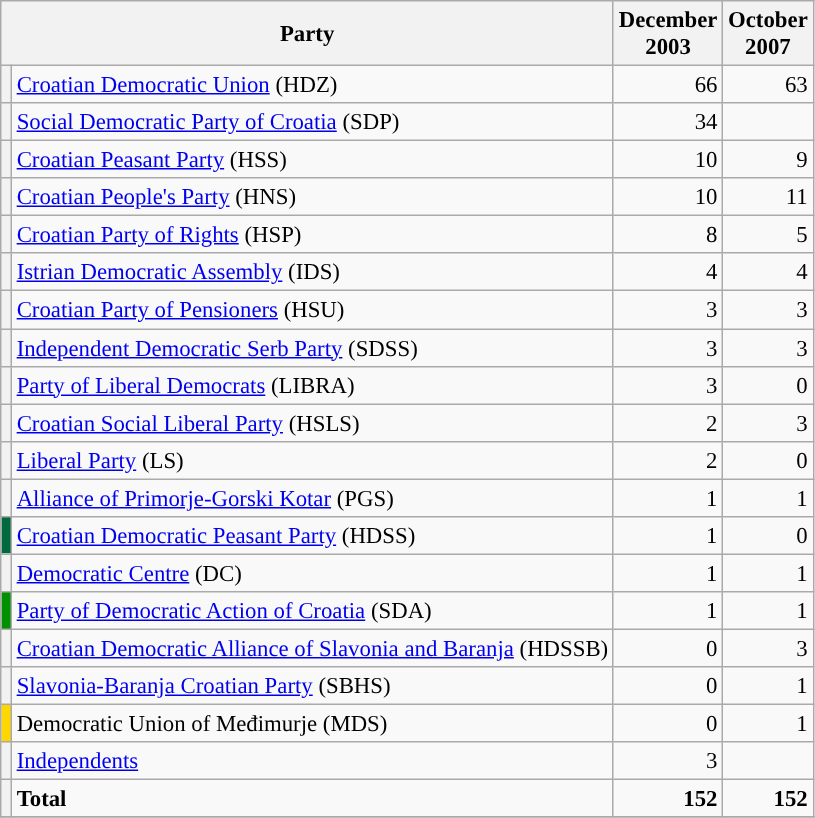<table class="wikitable" style="font-size: 95%;">
<tr>
<th colspan=2>Party</th>
<th>December<br> 2003</th>
<th>October<br> 2007</th>
</tr>
<tr>
<th style="background-color: "></th>
<td><a href='#'>Croatian Democratic Union</a> (HDZ)</td>
<td align="right">66</td>
<td align="right">63</td>
</tr>
<tr>
<th style="background-color: "></th>
<td><a href='#'>Social Democratic Party of Croatia</a> (SDP)</td>
<td align="right">34</td>
<td align="right"></td>
</tr>
<tr>
<th style="background-color: "></th>
<td><a href='#'>Croatian Peasant Party</a> (HSS)</td>
<td align="right">10</td>
<td align="right">9</td>
</tr>
<tr>
<th style="background-color: "></th>
<td><a href='#'>Croatian People's Party</a> (HNS)</td>
<td align="right">10</td>
<td align="right">11</td>
</tr>
<tr>
<th style="background-color: "></th>
<td><a href='#'>Croatian Party of Rights</a> (HSP)</td>
<td align="right">8</td>
<td align="right">5</td>
</tr>
<tr>
<th style="background-color: "></th>
<td><a href='#'>Istrian Democratic Assembly</a> (IDS)</td>
<td align="right">4</td>
<td align="right">4</td>
</tr>
<tr>
<th style="background-color: "></th>
<td><a href='#'>Croatian Party of Pensioners</a> (HSU)</td>
<td align="right">3</td>
<td align="right">3</td>
</tr>
<tr>
<th style="background-color: "></th>
<td><a href='#'>Independent Democratic Serb Party</a> (SDSS)</td>
<td align="right">3</td>
<td align="right">3</td>
</tr>
<tr>
<th style="background-color: "></th>
<td><a href='#'>Party of Liberal Democrats</a> (LIBRA)</td>
<td align="right">3</td>
<td align="right">0</td>
</tr>
<tr>
<th style="background-color: "></th>
<td><a href='#'>Croatian Social Liberal Party</a> (HSLS)</td>
<td align="right">2</td>
<td align="right">3</td>
</tr>
<tr>
<th style="background-color: "></th>
<td><a href='#'>Liberal Party</a> (LS)</td>
<td align="right">2</td>
<td align="right">0</td>
</tr>
<tr>
<th style="background-color: "></th>
<td><a href='#'>Alliance of Primorje-Gorski Kotar</a> (PGS)</td>
<td align="right">1</td>
<td align="right">1</td>
</tr>
<tr>
<th style="background-color: #00693E"></th>
<td><a href='#'>Croatian Democratic Peasant Party</a> (HDSS)</td>
<td align="right">1</td>
<td align="right">0</td>
</tr>
<tr>
<th style="background-color: "></th>
<td><a href='#'>Democratic Centre</a> (DC)</td>
<td align="right">1</td>
<td align="right">1</td>
</tr>
<tr>
<th style="background-color: #009000"></th>
<td><a href='#'>Party of Democratic Action of Croatia</a> (SDA)</td>
<td align="right">1</td>
<td align="right">1</td>
</tr>
<tr>
<th style="background-color: "></th>
<td><a href='#'>Croatian Democratic Alliance of Slavonia and Baranja</a> (HDSSB)</td>
<td align="right">0</td>
<td align="right">3</td>
</tr>
<tr>
<th style="background-color: "></th>
<td><a href='#'>Slavonia-Baranja Croatian Party</a> (SBHS)</td>
<td align="right">0</td>
<td align="right">1</td>
</tr>
<tr>
<th style="background-color: gold"></th>
<td>Democratic Union of Međimurje (MDS)</td>
<td align="right">0</td>
<td align="right">1</td>
</tr>
<tr>
<th style="background-color: "></th>
<td><a href='#'>Independents</a></td>
<td align="right">3</td>
<td align="right"></td>
</tr>
<tr>
<th style="background-color: "></th>
<td><strong>Total</strong></td>
<td align="right"><strong>152</strong></td>
<td align="right"><strong>152</strong></td>
</tr>
<tr>
</tr>
</table>
